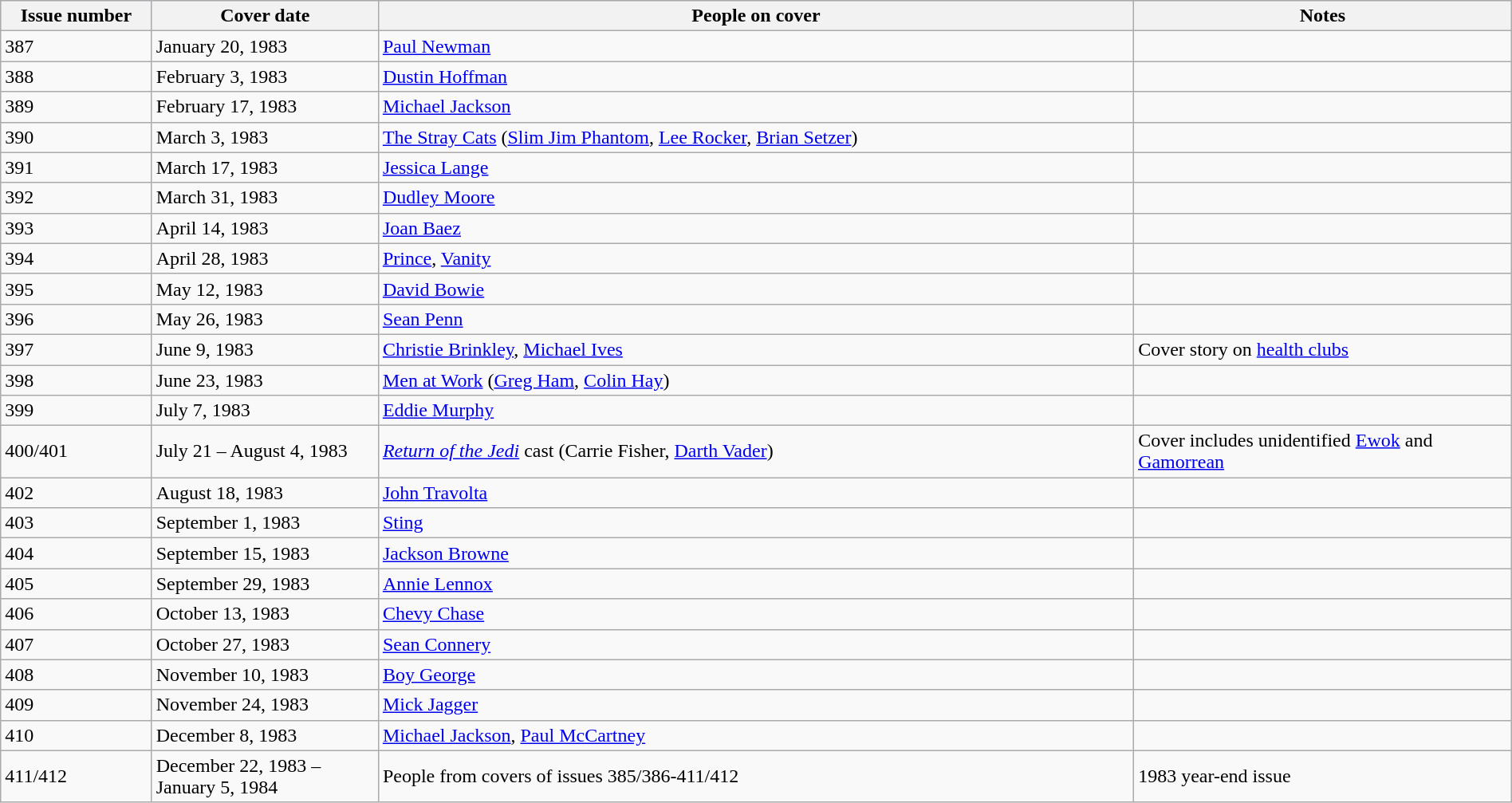<table class="wikitable sortable" style="margin:auto;width:100%;">
<tr style="background:#ccf;">
<th style="width:10%;">Issue number</th>
<th style="width:15%;">Cover date</th>
<th style="width:50%;">People on cover</th>
<th style="width:25%;">Notes</th>
</tr>
<tr>
<td>387</td>
<td>January 20, 1983</td>
<td><a href='#'>Paul Newman</a></td>
<td></td>
</tr>
<tr>
<td>388</td>
<td>February 3, 1983</td>
<td><a href='#'>Dustin Hoffman</a></td>
<td></td>
</tr>
<tr>
<td>389</td>
<td>February 17, 1983</td>
<td><a href='#'>Michael Jackson</a></td>
<td></td>
</tr>
<tr>
<td>390</td>
<td>March 3, 1983</td>
<td><a href='#'>The Stray Cats</a> (<a href='#'>Slim Jim Phantom</a>, <a href='#'>Lee Rocker</a>, <a href='#'>Brian Setzer</a>)</td>
<td></td>
</tr>
<tr>
<td>391</td>
<td>March 17, 1983</td>
<td><a href='#'>Jessica Lange</a></td>
<td></td>
</tr>
<tr>
<td>392</td>
<td>March 31, 1983</td>
<td><a href='#'>Dudley Moore</a></td>
<td></td>
</tr>
<tr>
<td>393</td>
<td>April 14, 1983</td>
<td><a href='#'>Joan Baez</a></td>
<td></td>
</tr>
<tr>
<td>394</td>
<td>April 28, 1983</td>
<td><a href='#'>Prince</a>, <a href='#'>Vanity</a></td>
<td></td>
</tr>
<tr>
<td>395</td>
<td>May 12, 1983</td>
<td><a href='#'>David Bowie</a></td>
<td></td>
</tr>
<tr>
<td>396</td>
<td>May 26, 1983</td>
<td><a href='#'>Sean Penn</a></td>
<td></td>
</tr>
<tr>
<td>397</td>
<td>June 9, 1983</td>
<td><a href='#'>Christie Brinkley</a>, <a href='#'>Michael Ives</a></td>
<td>Cover story on <a href='#'>health clubs</a></td>
</tr>
<tr>
<td>398</td>
<td>June 23, 1983</td>
<td><a href='#'>Men at Work</a> (<a href='#'>Greg Ham</a>, <a href='#'>Colin Hay</a>)</td>
<td></td>
</tr>
<tr>
<td>399</td>
<td>July 7, 1983</td>
<td><a href='#'>Eddie Murphy</a></td>
<td></td>
</tr>
<tr>
<td>400/401</td>
<td>July 21 – August 4, 1983</td>
<td><em><a href='#'>Return of the Jedi</a></em> cast (Carrie Fisher, <a href='#'>Darth Vader</a>)</td>
<td>Cover includes unidentified <a href='#'>Ewok</a> and <a href='#'>Gamorrean</a></td>
</tr>
<tr>
<td>402</td>
<td>August 18, 1983</td>
<td><a href='#'>John Travolta</a></td>
<td></td>
</tr>
<tr>
<td>403</td>
<td>September 1, 1983</td>
<td><a href='#'>Sting</a></td>
<td></td>
</tr>
<tr>
<td>404</td>
<td>September 15, 1983</td>
<td><a href='#'>Jackson Browne</a></td>
<td></td>
</tr>
<tr>
<td>405</td>
<td>September 29, 1983</td>
<td><a href='#'>Annie Lennox</a></td>
<td></td>
</tr>
<tr>
<td>406</td>
<td>October 13, 1983</td>
<td><a href='#'>Chevy Chase</a></td>
<td></td>
</tr>
<tr>
<td>407</td>
<td>October 27, 1983</td>
<td><a href='#'>Sean Connery</a></td>
<td></td>
</tr>
<tr>
<td>408</td>
<td>November 10, 1983</td>
<td><a href='#'>Boy George</a></td>
<td></td>
</tr>
<tr>
<td>409</td>
<td>November 24, 1983</td>
<td><a href='#'>Mick Jagger</a></td>
<td></td>
</tr>
<tr>
<td>410</td>
<td>December 8, 1983</td>
<td><a href='#'>Michael Jackson</a>, <a href='#'>Paul McCartney</a></td>
<td></td>
</tr>
<tr>
<td>411/412</td>
<td>December 22, 1983 – January 5, 1984</td>
<td>People from covers of issues 385/386-411/412</td>
<td>1983 year-end issue</td>
</tr>
</table>
